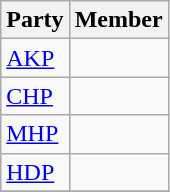<table class="wikitable">
<tr>
<th>Party</th>
<th colspan="2">Member</th>
</tr>
<tr>
<td><a href='#'>AKP</a></td>
<td></td>
</tr>
<tr>
<td><a href='#'>CHP</a></td>
<td></td>
</tr>
<tr>
<td><a href='#'>MHP</a></td>
<td></td>
</tr>
<tr>
<td><a href='#'>HDP</a></td>
<td></td>
</tr>
<tr>
</tr>
</table>
